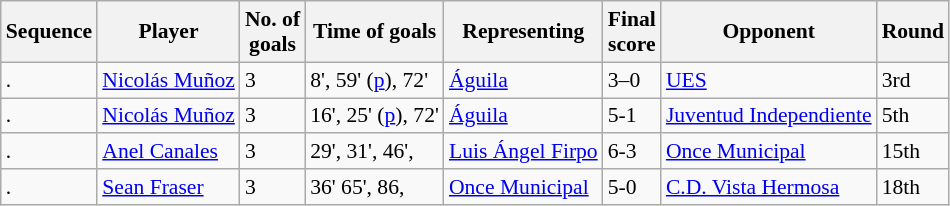<table class="wikitable sortable" style="font-size:90%;">
<tr>
<th>Sequence<br></th>
<th>Player</th>
<th>No. of<br>goals</th>
<th>Time of goals</th>
<th>Representing</th>
<th>Final<br>score</th>
<th>Opponent</th>
<th>Round</th>
</tr>
<tr>
<td>.</td>
<td> <a href='#'>Nicolás Muñoz</a></td>
<td>3</td>
<td>8', 59' (<a href='#'>p</a>), 72'</td>
<td><a href='#'>Águila</a></td>
<td>3–0</td>
<td><a href='#'>UES</a></td>
<td>3rd</td>
</tr>
<tr>
<td>.</td>
<td> <a href='#'>Nicolás Muñoz</a></td>
<td>3</td>
<td>16', 25' (<a href='#'>p</a>), 72'</td>
<td><a href='#'>Águila</a></td>
<td>5-1</td>
<td><a href='#'>Juventud Independiente</a></td>
<td>5th</td>
</tr>
<tr>
<td>.</td>
<td> <a href='#'>Anel Canales</a></td>
<td>3</td>
<td>29', 31', 46',</td>
<td><a href='#'>Luis Ángel Firpo</a></td>
<td>6-3</td>
<td><a href='#'>Once Municipal</a></td>
<td>15th</td>
</tr>
<tr>
<td>.</td>
<td> <a href='#'>Sean Fraser</a></td>
<td>3</td>
<td>36' 65', 86,</td>
<td><a href='#'>Once Municipal</a></td>
<td>5-0</td>
<td><a href='#'>C.D. Vista Hermosa</a></td>
<td>18th</td>
</tr>
</table>
